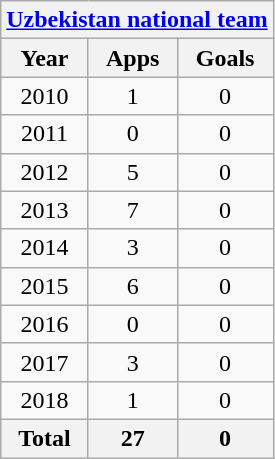<table class="wikitable" style="text-align:center">
<tr>
<th colspan=3><a href='#'>Uzbekistan national team</a></th>
</tr>
<tr>
<th>Year</th>
<th>Apps</th>
<th>Goals</th>
</tr>
<tr>
<td>2010</td>
<td>1</td>
<td>0</td>
</tr>
<tr>
<td>2011</td>
<td>0</td>
<td>0</td>
</tr>
<tr>
<td>2012</td>
<td>5</td>
<td>0</td>
</tr>
<tr>
<td>2013</td>
<td>7</td>
<td>0</td>
</tr>
<tr>
<td>2014</td>
<td>3</td>
<td>0</td>
</tr>
<tr>
<td>2015</td>
<td>6</td>
<td>0</td>
</tr>
<tr>
<td>2016</td>
<td>0</td>
<td>0</td>
</tr>
<tr>
<td>2017</td>
<td>3</td>
<td>0</td>
</tr>
<tr>
<td>2018</td>
<td>1</td>
<td>0</td>
</tr>
<tr>
<th>Total</th>
<th>27</th>
<th>0</th>
</tr>
</table>
